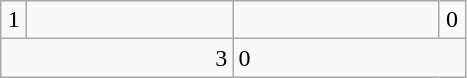<table class=wikitable>
<tr>
<td align=center width=10>1</td>
<td align="center" width="130"></td>
<td align="center" width="130" !></td>
<td align="center" width="10">0</td>
</tr>
<tr>
<td colspan=2 align=right>3</td>
<td colspan="2">0</td>
</tr>
</table>
